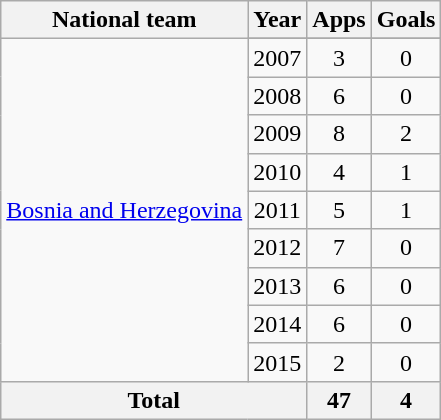<table class="wikitable" style="text-align: center;">
<tr>
<th>National team</th>
<th>Year</th>
<th>Apps</th>
<th>Goals</th>
</tr>
<tr>
<td rowspan=10><a href='#'>Bosnia and Herzegovina</a></td>
</tr>
<tr>
<td>2007</td>
<td>3</td>
<td>0</td>
</tr>
<tr>
<td>2008</td>
<td>6</td>
<td>0</td>
</tr>
<tr>
<td>2009</td>
<td>8</td>
<td>2</td>
</tr>
<tr>
<td>2010</td>
<td>4</td>
<td>1</td>
</tr>
<tr>
<td>2011</td>
<td>5</td>
<td>1</td>
</tr>
<tr>
<td>2012</td>
<td>7</td>
<td>0</td>
</tr>
<tr>
<td>2013</td>
<td>6</td>
<td>0</td>
</tr>
<tr>
<td>2014</td>
<td>6</td>
<td>0</td>
</tr>
<tr>
<td>2015</td>
<td>2</td>
<td>0</td>
</tr>
<tr>
<th colspan=2>Total</th>
<th>47</th>
<th>4</th>
</tr>
</table>
